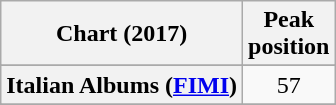<table class="wikitable sortable plainrowheaders" style="text-align:center">
<tr>
<th scope="col">Chart (2017)</th>
<th scope="col">Peak<br> position</th>
</tr>
<tr>
</tr>
<tr>
</tr>
<tr>
<th scope="row">Italian Albums (<a href='#'>FIMI</a>)</th>
<td>57</td>
</tr>
<tr>
</tr>
<tr>
</tr>
</table>
